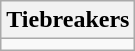<table class="wikitable collapsible collapsed">
<tr>
<th>Tiebreakers</th>
</tr>
<tr>
<td></td>
</tr>
</table>
